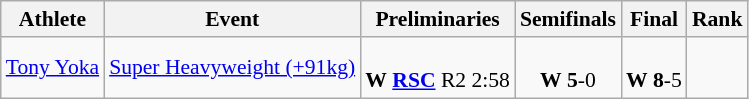<table class="wikitable" border="1" style="font-size:90%">
<tr>
<th>Athlete</th>
<th>Event</th>
<th>Preliminaries</th>
<th>Semifinals</th>
<th>Final</th>
<th>Rank</th>
</tr>
<tr>
<td><a href='#'>Tony Yoka</a></td>
<td><a href='#'>Super Heavyweight (+91kg)</a></td>
<td align=center> <br> <strong>W</strong> <strong><a href='#'>RSC</a></strong> R2 2:58</td>
<td align=center> <br> <strong>W</strong> <strong>5</strong>-0</td>
<td align=center> <br> <strong>W</strong> <strong>8</strong>-5</td>
<td align=center></td>
</tr>
</table>
